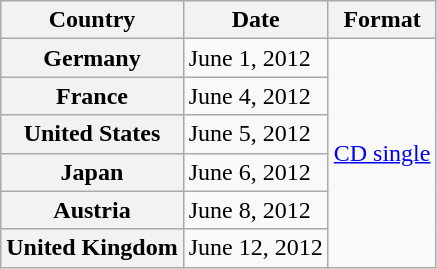<table class="wikitable plainrowheaders">
<tr>
<th scope="col">Country</th>
<th scope="col">Date</th>
<th scope="col">Format</th>
</tr>
<tr>
<th scope="row">Germany</th>
<td>June 1, 2012</td>
<td rowspan="6"><a href='#'>CD single</a></td>
</tr>
<tr>
<th scope="row">France</th>
<td>June 4, 2012</td>
</tr>
<tr>
<th scope="row">United States</th>
<td>June 5, 2012</td>
</tr>
<tr>
<th scope="row">Japan</th>
<td>June 6, 2012</td>
</tr>
<tr>
<th scope="row">Austria</th>
<td>June 8, 2012</td>
</tr>
<tr>
<th scope="row">United Kingdom</th>
<td>June 12, 2012</td>
</tr>
</table>
